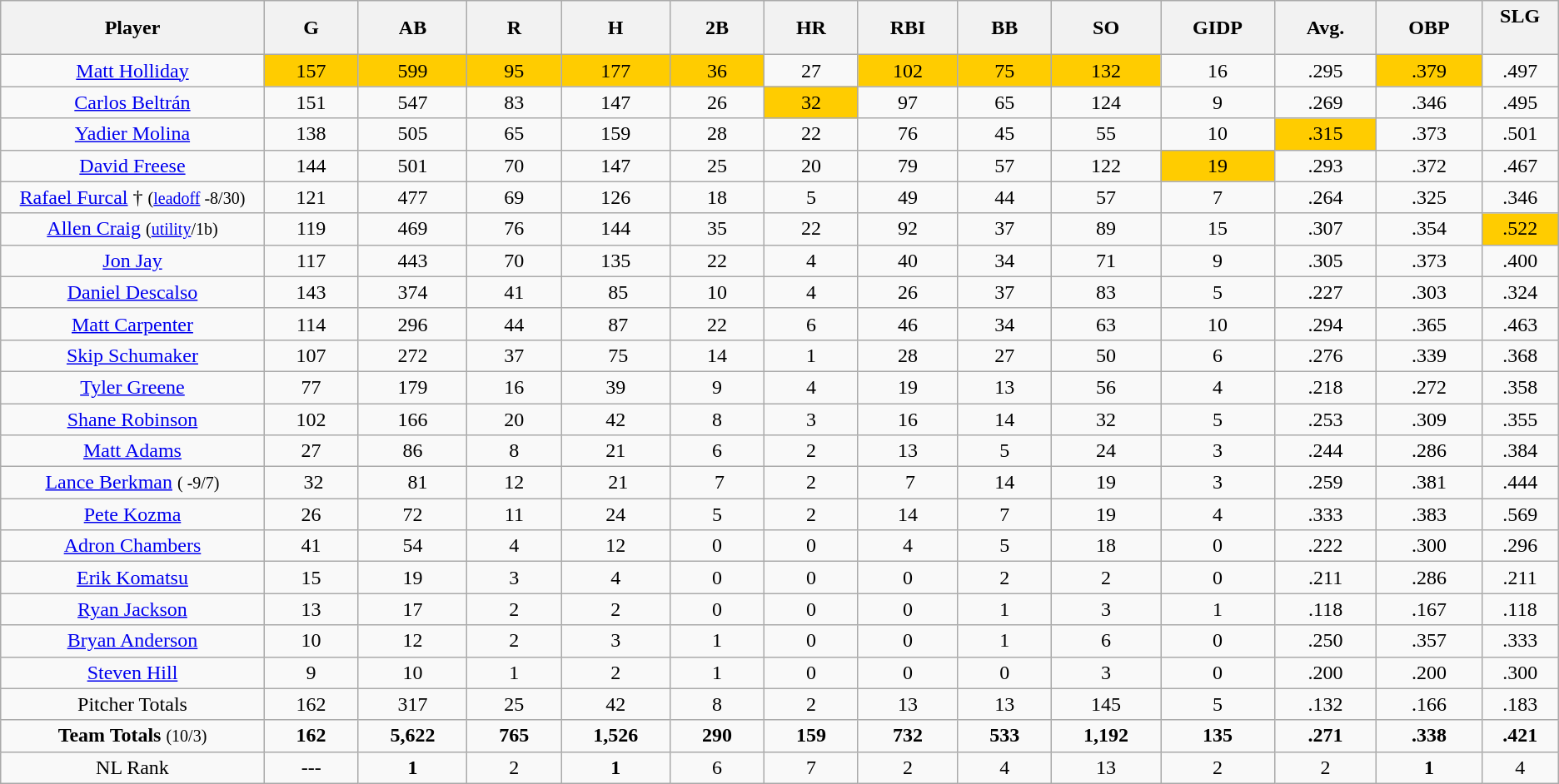<table class="wikitable sortable">
<tr>
<th bgcolor="#DDDDFF" width="6%">Player</th>
<th bgcolor="#DDDDFF" width="2%">G</th>
<th bgcolor="#DDDDFF" width="2%">AB</th>
<th bgcolor="#DDDDFF" width="2%">R</th>
<th bgcolor="#DDDDFF" width="2%">H</th>
<th bgcolor="#DDDDFF" width="2%">2B</th>
<th bgcolor="#DDDDFF" width="2%">HR</th>
<th bgcolor="#DDDDFF" width="2%">RBI</th>
<th bgcolor="#DDDDFF" width="2%">BB</th>
<th bgcolor="#DDDDFF" width="2%">SO</th>
<th bgcolor="#DDDDFF" width="2%">GIDP</th>
<th bgcolor="#DDDDFF" width="2%">Avg.</th>
<th bgcolor="#DDDDFF" width="2%">OBP</th>
<th bgcolor="#DDDDFF" width="1%">SLG<br><br></th>
</tr>
<tr style="text-align:center;">
<td><a href='#'>Matt Holliday</a></td>
<td style="background:#fc0;">157</td>
<td style="background:#fc0;">599</td>
<td style="background:#fc0;">95</td>
<td style="background:#fc0;">177</td>
<td style="background:#fc0;">36</td>
<td>27</td>
<td style="background:#fc0;">102</td>
<td style="background:#fc0;">75</td>
<td style="background:#fc0;">132</td>
<td>16</td>
<td>.295</td>
<td style="background:#fc0;">.379</td>
<td>.497</td>
</tr>
<tr style="text-align:center;">
<td><a href='#'>Carlos Beltrán</a></td>
<td>151</td>
<td>547</td>
<td>83</td>
<td>147</td>
<td>26</td>
<td style="background:#fc0;">32</td>
<td>97</td>
<td>65</td>
<td>124</td>
<td>9</td>
<td>.269</td>
<td>.346</td>
<td>.495</td>
</tr>
<tr style="text-align:center;">
<td><a href='#'>Yadier Molina</a></td>
<td>138</td>
<td>505</td>
<td>65</td>
<td>159</td>
<td>28</td>
<td>22</td>
<td>76</td>
<td>45</td>
<td>55</td>
<td>10</td>
<td style="background:#fc0;">.315</td>
<td>.373</td>
<td>.501</td>
</tr>
<tr style="text-align:center;">
<td><a href='#'>David Freese</a></td>
<td>144</td>
<td>501</td>
<td>70</td>
<td>147</td>
<td>25</td>
<td>20</td>
<td>79</td>
<td>57</td>
<td>122</td>
<td style="background:#fc0;">19</td>
<td>.293</td>
<td>.372</td>
<td>.467</td>
</tr>
<tr style="text-align:center;">
<td><a href='#'>Rafael Furcal</a> † <small>(<a href='#'>leadoff</a> -8/30)</small></td>
<td>121</td>
<td>477</td>
<td>69</td>
<td>126</td>
<td>18</td>
<td>5</td>
<td>49</td>
<td>44</td>
<td>57</td>
<td>7</td>
<td>.264</td>
<td>.325</td>
<td>.346</td>
</tr>
<tr style="text-align:center;">
<td><a href='#'>Allen Craig</a> <small> (<a href='#'>utility</a>/1b)</small></td>
<td>119</td>
<td>469</td>
<td>76</td>
<td>144</td>
<td>35</td>
<td>22</td>
<td>92</td>
<td>37</td>
<td>89</td>
<td>15</td>
<td>.307</td>
<td>.354</td>
<td style="background:#fc0;">.522</td>
</tr>
<tr style="text-align:center;">
<td><a href='#'>Jon Jay</a></td>
<td>117</td>
<td>443</td>
<td>70</td>
<td>135</td>
<td>22</td>
<td>4</td>
<td>40</td>
<td>34</td>
<td>71</td>
<td>9</td>
<td>.305</td>
<td>.373</td>
<td>.400</td>
</tr>
<tr style="text-align:center;">
<td><a href='#'>Daniel Descalso</a></td>
<td>143</td>
<td>374</td>
<td>41</td>
<td> 85</td>
<td>10</td>
<td>4</td>
<td>26</td>
<td>37</td>
<td>83</td>
<td>5</td>
<td>.227</td>
<td>.303</td>
<td>.324</td>
</tr>
<tr style="text-align:center;">
<td><a href='#'>Matt Carpenter</a></td>
<td>114</td>
<td>296</td>
<td>44</td>
<td> 87</td>
<td>22</td>
<td>6</td>
<td>46</td>
<td>34</td>
<td>63</td>
<td>10</td>
<td>.294</td>
<td>.365</td>
<td>.463</td>
</tr>
<tr style="text-align:center;">
<td><a href='#'>Skip Schumaker</a></td>
<td>107</td>
<td>272</td>
<td>37</td>
<td> 75</td>
<td>14</td>
<td>1</td>
<td>28</td>
<td>27</td>
<td>50</td>
<td>6</td>
<td>.276</td>
<td>.339</td>
<td>.368</td>
</tr>
<tr style="text-align:center;">
<td><a href='#'>Tyler Greene</a></td>
<td>77</td>
<td>179</td>
<td>16</td>
<td>39</td>
<td>9</td>
<td>4</td>
<td>19</td>
<td>13</td>
<td>56</td>
<td>4</td>
<td>.218</td>
<td>.272</td>
<td>.358</td>
</tr>
<tr align=center>
<td><a href='#'>Shane Robinson</a></td>
<td>102</td>
<td>166</td>
<td>20</td>
<td>42</td>
<td>8</td>
<td>3</td>
<td>16</td>
<td>14</td>
<td>32</td>
<td>5</td>
<td>.253</td>
<td>.309</td>
<td>.355</td>
</tr>
<tr align=center>
<td><a href='#'>Matt Adams</a></td>
<td>27</td>
<td>86</td>
<td>8</td>
<td>21</td>
<td>6</td>
<td>2</td>
<td>13</td>
<td>5</td>
<td>24</td>
<td>3</td>
<td>.244</td>
<td>.286</td>
<td>.384</td>
</tr>
<tr align=center>
<td><a href='#'>Lance Berkman</a> <small> ( -9/7)</small></td>
<td> 32</td>
<td>  81</td>
<td>12</td>
<td> 21</td>
<td> 7</td>
<td>2</td>
<td> 7</td>
<td>14</td>
<td>19</td>
<td>3</td>
<td>.259</td>
<td>.381</td>
<td>.444</td>
</tr>
<tr align=center>
<td><a href='#'>Pete Kozma</a></td>
<td>26</td>
<td>72</td>
<td>11</td>
<td>24</td>
<td>5</td>
<td>2</td>
<td>14</td>
<td>7</td>
<td>19</td>
<td>4</td>
<td>.333</td>
<td>.383</td>
<td>.569</td>
</tr>
<tr align=center>
<td><a href='#'>Adron Chambers</a></td>
<td>41</td>
<td>54</td>
<td>4</td>
<td>12</td>
<td>0</td>
<td>0</td>
<td>4</td>
<td>5</td>
<td>18</td>
<td>0</td>
<td>.222</td>
<td>.300</td>
<td>.296</td>
</tr>
<tr align=center>
<td><a href='#'>Erik Komatsu</a></td>
<td>15</td>
<td>19</td>
<td>3</td>
<td>4</td>
<td>0</td>
<td>0</td>
<td>0</td>
<td>2</td>
<td>2</td>
<td>0</td>
<td>.211</td>
<td>.286</td>
<td>.211</td>
</tr>
<tr align=center>
<td><a href='#'>Ryan Jackson</a></td>
<td>13</td>
<td>17</td>
<td>2</td>
<td>2</td>
<td>0</td>
<td>0</td>
<td>0</td>
<td>1</td>
<td>3</td>
<td>1</td>
<td>.118</td>
<td>.167</td>
<td>.118</td>
</tr>
<tr align=center>
<td><a href='#'>Bryan Anderson</a></td>
<td>10</td>
<td>12</td>
<td>2</td>
<td>3</td>
<td>1</td>
<td>0</td>
<td>0</td>
<td>1</td>
<td>6</td>
<td>0</td>
<td>.250</td>
<td>.357</td>
<td>.333</td>
</tr>
<tr align=center>
<td><a href='#'>Steven Hill</a></td>
<td>9</td>
<td>10</td>
<td>1</td>
<td>2</td>
<td>1</td>
<td>0</td>
<td>0</td>
<td>0</td>
<td>3</td>
<td>0</td>
<td>.200</td>
<td>.200</td>
<td>.300</td>
</tr>
<tr align=center>
<td>Pitcher Totals</td>
<td>162</td>
<td>317</td>
<td>25</td>
<td>42</td>
<td>8</td>
<td>2</td>
<td>13</td>
<td>13</td>
<td>145</td>
<td>5</td>
<td>.132</td>
<td>.166</td>
<td>.183<br></td>
</tr>
<tr style="text-align:center;">
<td><strong>Team Totals</strong> <small>(10/3)</small></td>
<td><strong>162</strong></td>
<td><strong>5,622</strong></td>
<td><strong>765</strong></td>
<td><strong>1,526</strong></td>
<td><strong>290</strong></td>
<td><strong>159</strong></td>
<td><strong>732</strong></td>
<td><strong>533</strong></td>
<td><strong>1,192</strong></td>
<td><strong>135</strong></td>
<td><strong>.271</strong></td>
<td><strong>.338</strong></td>
<td><strong>.421</strong></td>
</tr>
<tr style="text-align:center;">
<td>NL Rank</td>
<td>---</td>
<td><strong>1</strong></td>
<td>2</td>
<td><strong>1</strong></td>
<td>6</td>
<td>7</td>
<td>2 </td>
<td>4</td>
<td>13</td>
<td>2 </td>
<td>2</td>
<td><strong>1</strong></td>
<td>4</td>
</tr>
</table>
